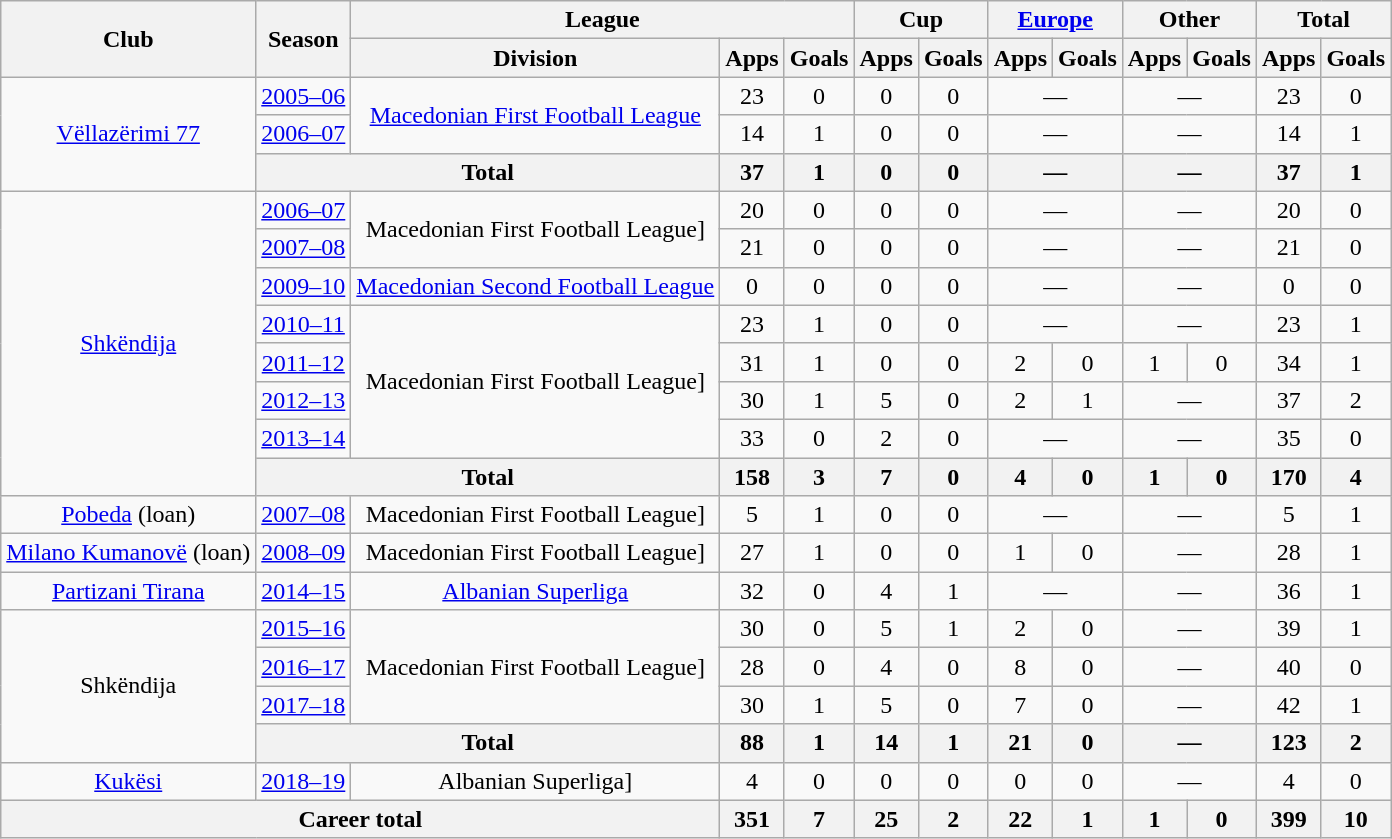<table class="wikitable" style="text-align:center">
<tr>
<th rowspan="2">Club</th>
<th rowspan="2">Season</th>
<th colspan="3">League</th>
<th colspan="2">Cup</th>
<th colspan="2"><a href='#'>Europe</a></th>
<th colspan="2">Other</th>
<th colspan="2">Total</th>
</tr>
<tr>
<th>Division</th>
<th>Apps</th>
<th>Goals</th>
<th>Apps</th>
<th>Goals</th>
<th>Apps</th>
<th>Goals</th>
<th>Apps</th>
<th>Goals</th>
<th>Apps</th>
<th>Goals</th>
</tr>
<tr>
<td rowspan="3"><a href='#'>Vëllazërimi 77</a></td>
<td><a href='#'>2005–06</a></td>
<td rowspan="2"><a href='#'>Macedonian First Football League</a></td>
<td>23</td>
<td>0</td>
<td>0</td>
<td>0</td>
<td colspan="2">—</td>
<td colspan="2">—</td>
<td>23</td>
<td>0</td>
</tr>
<tr>
<td><a href='#'>2006–07</a></td>
<td>14</td>
<td>1</td>
<td>0</td>
<td>0</td>
<td colspan="2">—</td>
<td colspan="2">—</td>
<td>14</td>
<td>1</td>
</tr>
<tr>
<th colspan="2">Total</th>
<th>37</th>
<th>1</th>
<th>0</th>
<th>0</th>
<th colspan="2">—</th>
<th colspan="2">—</th>
<th>37</th>
<th>1</th>
</tr>
<tr>
<td rowspan="8"><a href='#'>Shkëndija</a></td>
<td><a href='#'>2006–07</a></td>
<td rowspan="2">Macedonian First Football League]</td>
<td>20</td>
<td>0</td>
<td>0</td>
<td>0</td>
<td colspan="2">—</td>
<td colspan="2">—</td>
<td>20</td>
<td>0</td>
</tr>
<tr>
<td><a href='#'>2007–08</a></td>
<td>21</td>
<td>0</td>
<td>0</td>
<td>0</td>
<td colspan="2">—</td>
<td colspan="2">—</td>
<td>21</td>
<td>0</td>
</tr>
<tr>
<td><a href='#'>2009–10</a></td>
<td><a href='#'>Macedonian Second Football League</a></td>
<td>0</td>
<td>0</td>
<td>0</td>
<td>0</td>
<td colspan="2">—</td>
<td colspan="2">—</td>
<td>0</td>
<td>0</td>
</tr>
<tr>
<td><a href='#'>2010–11</a></td>
<td rowspan="4">Macedonian First Football League]</td>
<td>23</td>
<td>1</td>
<td>0</td>
<td>0</td>
<td colspan="2">—</td>
<td colspan="2">—</td>
<td>23</td>
<td>1</td>
</tr>
<tr>
<td><a href='#'>2011–12</a></td>
<td>31</td>
<td>1</td>
<td>0</td>
<td>0</td>
<td>2</td>
<td>0</td>
<td>1</td>
<td>0</td>
<td>34</td>
<td>1</td>
</tr>
<tr>
<td><a href='#'>2012–13</a></td>
<td>30</td>
<td>1</td>
<td>5</td>
<td>0</td>
<td>2</td>
<td>1</td>
<td colspan="2">—</td>
<td>37</td>
<td>2</td>
</tr>
<tr>
<td><a href='#'>2013–14</a></td>
<td>33</td>
<td>0</td>
<td>2</td>
<td>0</td>
<td colspan="2">—</td>
<td colspan="2">—</td>
<td>35</td>
<td>0</td>
</tr>
<tr>
<th colspan="2">Total</th>
<th>158</th>
<th>3</th>
<th>7</th>
<th>0</th>
<th>4</th>
<th>0</th>
<th>1</th>
<th>0</th>
<th>170</th>
<th>4</th>
</tr>
<tr>
<td><a href='#'>Pobeda</a> (loan)</td>
<td><a href='#'>2007–08</a></td>
<td>Macedonian First Football League]</td>
<td>5</td>
<td>1</td>
<td>0</td>
<td>0</td>
<td colspan="2">—</td>
<td colspan="2">—</td>
<td>5</td>
<td>1</td>
</tr>
<tr>
<td><a href='#'>Milano Kumanovë</a> (loan)</td>
<td><a href='#'>2008–09</a></td>
<td>Macedonian First Football League]</td>
<td>27</td>
<td>1</td>
<td>0</td>
<td>0</td>
<td>1</td>
<td>0</td>
<td colspan="2">—</td>
<td>28</td>
<td>1</td>
</tr>
<tr>
<td><a href='#'>Partizani Tirana</a></td>
<td><a href='#'>2014–15</a></td>
<td><a href='#'>Albanian Superliga</a></td>
<td>32</td>
<td>0</td>
<td>4</td>
<td>1</td>
<td colspan="2">—</td>
<td colspan="2">—</td>
<td>36</td>
<td>1</td>
</tr>
<tr>
<td rowspan="4">Shkëndija</td>
<td><a href='#'>2015–16</a></td>
<td rowspan="3">Macedonian First Football League]</td>
<td>30</td>
<td>0</td>
<td>5</td>
<td>1</td>
<td>2</td>
<td>0</td>
<td colspan="2">—</td>
<td>39</td>
<td>1</td>
</tr>
<tr>
<td><a href='#'>2016–17</a></td>
<td>28</td>
<td>0</td>
<td>4</td>
<td>0</td>
<td>8</td>
<td>0</td>
<td colspan="2">—</td>
<td>40</td>
<td>0</td>
</tr>
<tr>
<td><a href='#'>2017–18</a></td>
<td>30</td>
<td>1</td>
<td>5</td>
<td>0</td>
<td>7</td>
<td>0</td>
<td colspan="2">—</td>
<td>42</td>
<td>1</td>
</tr>
<tr>
<th colspan="2">Total</th>
<th>88</th>
<th>1</th>
<th>14</th>
<th>1</th>
<th>21</th>
<th>0</th>
<th colspan="2">—</th>
<th>123</th>
<th>2</th>
</tr>
<tr>
<td><a href='#'>Kukësi</a></td>
<td><a href='#'>2018–19</a></td>
<td>Albanian Superliga]</td>
<td>4</td>
<td>0</td>
<td>0</td>
<td>0</td>
<td>0</td>
<td>0</td>
<td colspan="2">—</td>
<td>4</td>
<td>0</td>
</tr>
<tr>
<th colspan="3">Career total</th>
<th>351</th>
<th>7</th>
<th>25</th>
<th>2</th>
<th>22</th>
<th>1</th>
<th>1</th>
<th>0</th>
<th>399</th>
<th>10</th>
</tr>
</table>
